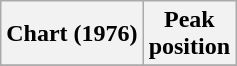<table class="wikitable sortable">
<tr>
<th align="center">Chart (1976)</th>
<th align="center">Peak<br>position</th>
</tr>
<tr>
</tr>
</table>
